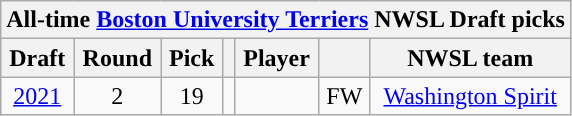<table class="wikitable sortable" style="text-align: center;">
<tr>
<th colspan="7" style="background:#">All-time <a href='#'><span>Boston University Terriers</span></a> NWSL Draft picks</th>
</tr>
<tr>
<th scope="col">Draft</th>
<th scope="col">Round</th>
<th scope="col">Pick</th>
<th scope="col"></th>
<th scope="col">Player</th>
<th scope="col"></th>
<th scope="col">NWSL team</th>
</tr>
<tr>
<td><a href='#'>2021</a></td>
<td>2</td>
<td>19</td>
<td></td>
<td></td>
<td>FW</td>
<td><a href='#'>Washington Spirit</a></td>
</tr>
</table>
